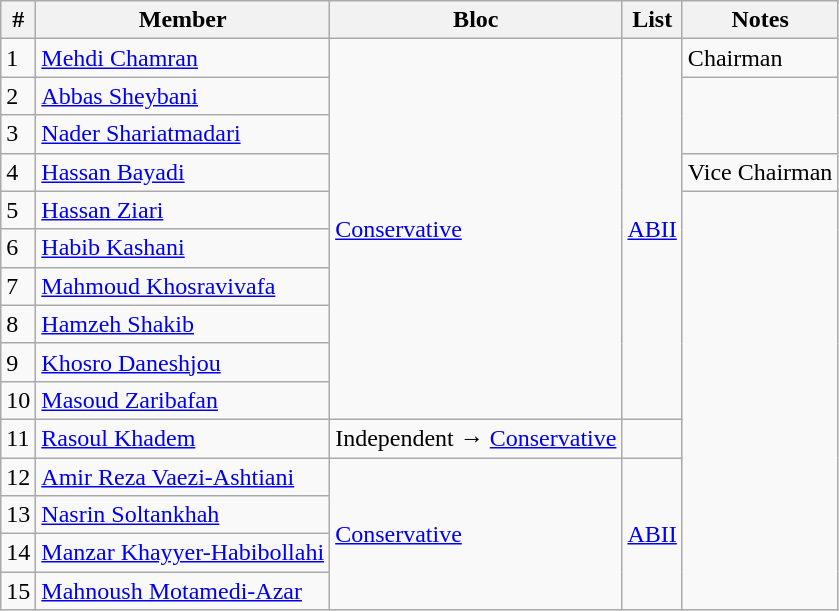<table class=wikitable style=text-align:left>
<tr>
<th>#</th>
<th>Member</th>
<th>Bloc</th>
<th>List</th>
<th>Notes</th>
</tr>
<tr>
<td>1</td>
<td><a href='#'>Mehdi Chamran</a></td>
<td rowspan="10"><a href='#'>Conservative</a></td>
<td rowspan="10"><a href='#'>ABII</a></td>
<td>Chairman</td>
</tr>
<tr>
<td>2</td>
<td><a href='#'>Abbas Sheybani</a></td>
<td rowspan="2"></td>
</tr>
<tr>
<td>3</td>
<td><a href='#'>Nader Shariatmadari</a></td>
</tr>
<tr>
<td>4</td>
<td><a href='#'>Hassan Bayadi</a></td>
<td>Vice Chairman</td>
</tr>
<tr>
<td>5</td>
<td><a href='#'>Hassan Ziari</a></td>
<td rowspan="11"></td>
</tr>
<tr>
<td>6</td>
<td><a href='#'>Habib Kashani</a></td>
</tr>
<tr>
<td>7</td>
<td><a href='#'>Mahmoud Khosravivafa</a></td>
</tr>
<tr>
<td>8</td>
<td><a href='#'>Hamzeh Shakib</a></td>
</tr>
<tr>
<td>9</td>
<td><a href='#'>Khosro Daneshjou</a></td>
</tr>
<tr>
<td>10</td>
<td><a href='#'>Masoud Zaribafan</a></td>
</tr>
<tr>
<td>11</td>
<td><a href='#'>Rasoul Khadem</a></td>
<td>Independent → <a href='#'>Conservative</a></td>
<td></td>
</tr>
<tr>
<td>12</td>
<td><a href='#'>Amir Reza Vaezi-Ashtiani</a></td>
<td rowspan="4"><a href='#'>Conservative</a></td>
<td rowspan="4"><a href='#'>ABII</a></td>
</tr>
<tr>
<td>13</td>
<td><a href='#'>Nasrin Soltankhah</a></td>
</tr>
<tr>
<td>14</td>
<td><a href='#'>Manzar Khayyer-Habibollahi</a></td>
</tr>
<tr>
<td>15</td>
<td><a href='#'>Mahnoush Motamedi-Azar</a></td>
</tr>
</table>
